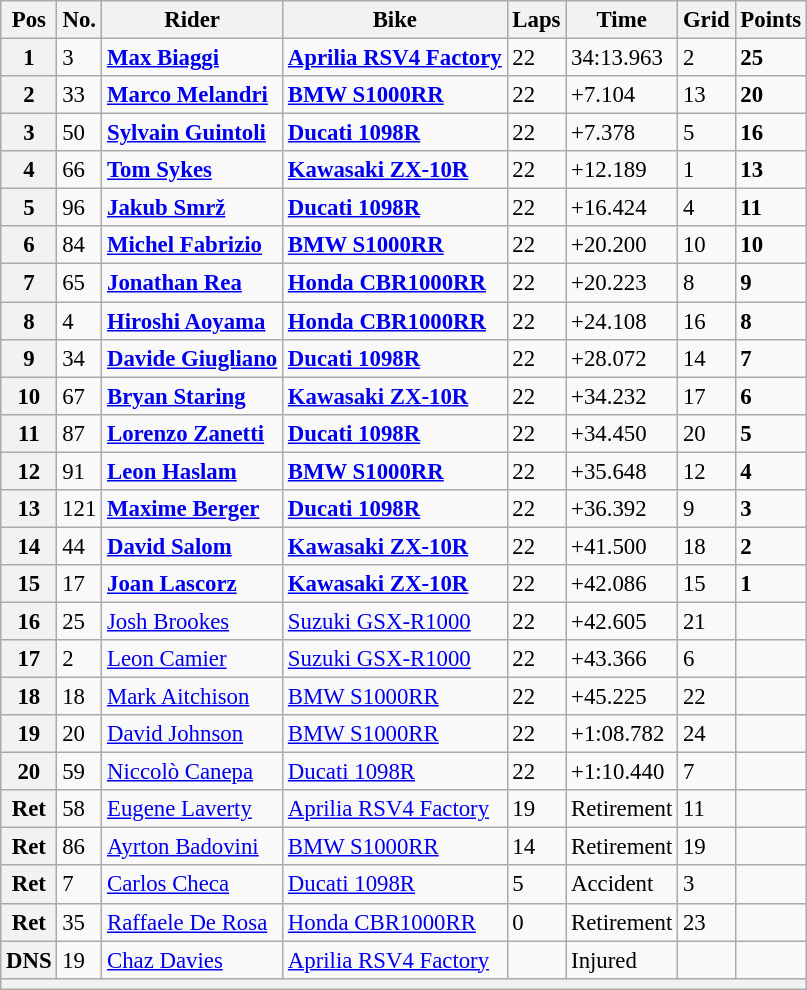<table class="wikitable" style="font-size: 95%;">
<tr>
<th>Pos</th>
<th>No.</th>
<th>Rider</th>
<th>Bike</th>
<th>Laps</th>
<th>Time</th>
<th>Grid</th>
<th>Points</th>
</tr>
<tr>
<th>1</th>
<td>3</td>
<td> <strong><a href='#'>Max Biaggi</a></strong></td>
<td><strong><a href='#'>Aprilia RSV4 Factory</a></strong></td>
<td>22</td>
<td>34:13.963</td>
<td>2</td>
<td><strong>25</strong></td>
</tr>
<tr>
<th>2</th>
<td>33</td>
<td> <strong><a href='#'>Marco Melandri</a></strong></td>
<td><strong><a href='#'>BMW S1000RR</a></strong></td>
<td>22</td>
<td>+7.104</td>
<td>13</td>
<td><strong>20</strong></td>
</tr>
<tr>
<th>3</th>
<td>50</td>
<td> <strong><a href='#'>Sylvain Guintoli</a></strong></td>
<td><strong><a href='#'>Ducati 1098R</a></strong></td>
<td>22</td>
<td>+7.378</td>
<td>5</td>
<td><strong>16</strong></td>
</tr>
<tr>
<th>4</th>
<td>66</td>
<td> <strong><a href='#'>Tom Sykes</a></strong></td>
<td><strong><a href='#'>Kawasaki ZX-10R</a></strong></td>
<td>22</td>
<td>+12.189</td>
<td>1</td>
<td><strong>13</strong></td>
</tr>
<tr>
<th>5</th>
<td>96</td>
<td> <strong><a href='#'>Jakub Smrž</a></strong></td>
<td><strong><a href='#'>Ducati 1098R</a></strong></td>
<td>22</td>
<td>+16.424</td>
<td>4</td>
<td><strong>11</strong></td>
</tr>
<tr>
<th>6</th>
<td>84</td>
<td> <strong><a href='#'>Michel Fabrizio</a></strong></td>
<td><strong><a href='#'>BMW S1000RR</a></strong></td>
<td>22</td>
<td>+20.200</td>
<td>10</td>
<td><strong>10</strong></td>
</tr>
<tr>
<th>7</th>
<td>65</td>
<td> <strong><a href='#'>Jonathan Rea</a></strong></td>
<td><strong><a href='#'>Honda CBR1000RR</a></strong></td>
<td>22</td>
<td>+20.223</td>
<td>8</td>
<td><strong>9</strong></td>
</tr>
<tr>
<th>8</th>
<td>4</td>
<td> <strong><a href='#'>Hiroshi Aoyama</a></strong></td>
<td><strong><a href='#'>Honda CBR1000RR</a></strong></td>
<td>22</td>
<td>+24.108</td>
<td>16</td>
<td><strong>8</strong></td>
</tr>
<tr>
<th>9</th>
<td>34</td>
<td> <strong><a href='#'>Davide Giugliano</a></strong></td>
<td><strong><a href='#'>Ducati 1098R</a></strong></td>
<td>22</td>
<td>+28.072</td>
<td>14</td>
<td><strong>7</strong></td>
</tr>
<tr>
<th>10</th>
<td>67</td>
<td> <strong><a href='#'>Bryan Staring</a></strong></td>
<td><strong><a href='#'>Kawasaki ZX-10R</a></strong></td>
<td>22</td>
<td>+34.232</td>
<td>17</td>
<td><strong>6</strong></td>
</tr>
<tr>
<th>11</th>
<td>87</td>
<td> <strong><a href='#'>Lorenzo Zanetti</a></strong></td>
<td><strong><a href='#'>Ducati 1098R</a></strong></td>
<td>22</td>
<td>+34.450</td>
<td>20</td>
<td><strong>5</strong></td>
</tr>
<tr>
<th>12</th>
<td>91</td>
<td> <strong><a href='#'>Leon Haslam</a></strong></td>
<td><strong><a href='#'>BMW S1000RR</a></strong></td>
<td>22</td>
<td>+35.648</td>
<td>12</td>
<td><strong>4</strong></td>
</tr>
<tr>
<th>13</th>
<td>121</td>
<td> <strong><a href='#'>Maxime Berger</a></strong></td>
<td><strong><a href='#'>Ducati 1098R</a></strong></td>
<td>22</td>
<td>+36.392</td>
<td>9</td>
<td><strong>3</strong></td>
</tr>
<tr>
<th>14</th>
<td>44</td>
<td> <strong><a href='#'>David Salom</a></strong></td>
<td><strong><a href='#'>Kawasaki ZX-10R</a></strong></td>
<td>22</td>
<td>+41.500</td>
<td>18</td>
<td><strong>2</strong></td>
</tr>
<tr>
<th>15</th>
<td>17</td>
<td> <strong><a href='#'>Joan Lascorz</a></strong></td>
<td><strong><a href='#'>Kawasaki ZX-10R</a></strong></td>
<td>22</td>
<td>+42.086</td>
<td>15</td>
<td><strong>1</strong></td>
</tr>
<tr>
<th>16</th>
<td>25</td>
<td> <a href='#'>Josh Brookes</a></td>
<td><a href='#'>Suzuki GSX-R1000</a></td>
<td>22</td>
<td>+42.605</td>
<td>21</td>
<td></td>
</tr>
<tr>
<th>17</th>
<td>2</td>
<td> <a href='#'>Leon Camier</a></td>
<td><a href='#'>Suzuki GSX-R1000</a></td>
<td>22</td>
<td>+43.366</td>
<td>6</td>
<td></td>
</tr>
<tr>
<th>18</th>
<td>18</td>
<td> <a href='#'>Mark Aitchison</a></td>
<td><a href='#'>BMW S1000RR</a></td>
<td>22</td>
<td>+45.225</td>
<td>22</td>
<td></td>
</tr>
<tr>
<th>19</th>
<td>20</td>
<td> <a href='#'>David Johnson</a></td>
<td><a href='#'>BMW S1000RR</a></td>
<td>22</td>
<td>+1:08.782</td>
<td>24</td>
<td></td>
</tr>
<tr>
<th>20</th>
<td>59</td>
<td> <a href='#'>Niccolò Canepa</a></td>
<td><a href='#'>Ducati 1098R</a></td>
<td>22</td>
<td>+1:10.440</td>
<td>7</td>
<td></td>
</tr>
<tr>
<th>Ret</th>
<td>58</td>
<td> <a href='#'>Eugene Laverty</a></td>
<td><a href='#'>Aprilia RSV4 Factory</a></td>
<td>19</td>
<td>Retirement</td>
<td>11</td>
<td></td>
</tr>
<tr>
<th>Ret</th>
<td>86</td>
<td> <a href='#'>Ayrton Badovini</a></td>
<td><a href='#'>BMW S1000RR</a></td>
<td>14</td>
<td>Retirement</td>
<td>19</td>
<td></td>
</tr>
<tr>
<th>Ret</th>
<td>7</td>
<td> <a href='#'>Carlos Checa</a></td>
<td><a href='#'>Ducati 1098R</a></td>
<td>5</td>
<td>Accident</td>
<td>3</td>
<td></td>
</tr>
<tr>
<th>Ret</th>
<td>35</td>
<td> <a href='#'>Raffaele De Rosa</a></td>
<td><a href='#'>Honda CBR1000RR</a></td>
<td>0</td>
<td>Retirement</td>
<td>23</td>
<td></td>
</tr>
<tr>
<th>DNS</th>
<td>19</td>
<td> <a href='#'>Chaz Davies</a></td>
<td><a href='#'>Aprilia RSV4 Factory</a></td>
<td></td>
<td>Injured</td>
<td></td>
<td></td>
</tr>
<tr>
<th colspan=8></th>
</tr>
</table>
